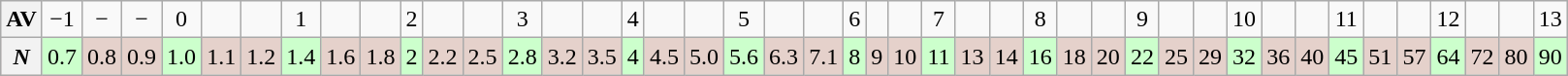<table class="wikitable" style="text-align:center">
<tr>
<th scope="row">AV</th>
<td>−1</td>
<td>−</td>
<td>−</td>
<td>0</td>
<td></td>
<td></td>
<td>1</td>
<td></td>
<td></td>
<td>2</td>
<td></td>
<td></td>
<td>3</td>
<td></td>
<td></td>
<td>4</td>
<td></td>
<td></td>
<td>5</td>
<td></td>
<td></td>
<td>6</td>
<td></td>
<td></td>
<td>7</td>
<td></td>
<td></td>
<td>8</td>
<td></td>
<td></td>
<td>9</td>
<td></td>
<td></td>
<td>10</td>
<td></td>
<td></td>
<td>11</td>
<td></td>
<td></td>
<td>12</td>
<td></td>
<td></td>
<td>13</td>
</tr>
<tr bgcolor="#e5d1cb">
<th scope="row"><em>N</em></th>
<td style="background:#CCFFCC;">0.7</td>
<td>0.8</td>
<td>0.9</td>
<td style="background:#CCFFCC;">1.0</td>
<td>1.1</td>
<td>1.2</td>
<td style="background:#CCFFCC;">1.4</td>
<td>1.6</td>
<td>1.8</td>
<td style="background:#CCFFCC;">2</td>
<td>2.2</td>
<td>2.5</td>
<td style="background:#CCFFCC;">2.8</td>
<td>3.2</td>
<td>3.5</td>
<td style="background:#CCFFCC;">4</td>
<td>4.5</td>
<td>5.0</td>
<td style="background:#CCFFCC;">5.6</td>
<td>6.3</td>
<td>7.1</td>
<td style="background:#CCFFCC;">8</td>
<td>9</td>
<td>10</td>
<td style="background:#CCFFCC;">11</td>
<td>13</td>
<td>14</td>
<td style="background:#CCFFCC;">16</td>
<td>18</td>
<td>20</td>
<td style="background:#CCFFCC;">22</td>
<td>25</td>
<td>29</td>
<td style="background:#CCFFCC;">32</td>
<td>36</td>
<td>40</td>
<td style="background:#CCFFCC;">45</td>
<td>51</td>
<td>57</td>
<td style="background:#CCFFCC;">64</td>
<td>72</td>
<td>80</td>
<td style="background:#CCFFCC;">90</td>
</tr>
</table>
